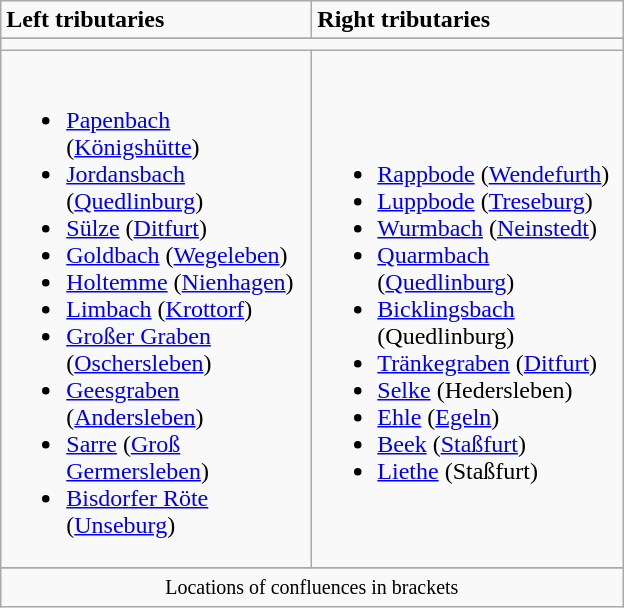<table class="wikitable">
<tr>
<td width="200"><strong>Left tributaries</strong></td>
<td width="200"><strong>Right tributaries</strong></td>
</tr>
<tr>
</tr>
<tr>
<td colspan="2"></td>
</tr>
<tr>
<td><br><ul><li><a href='#'>Papenbach</a> (<a href='#'>Königshütte</a>)</li><li><a href='#'>Jordansbach</a> (<a href='#'>Quedlinburg</a>)</li><li><a href='#'>Sülze</a> (<a href='#'>Ditfurt</a>)</li><li><a href='#'>Goldbach</a> (<a href='#'>Wegeleben</a>)</li><li><a href='#'>Holtemme</a> (<a href='#'>Nienhagen</a>)</li><li><a href='#'>Limbach</a> (<a href='#'>Krottorf</a>)</li><li><a href='#'>Großer Graben</a> (<a href='#'>Oschersleben</a>)</li><li><a href='#'>Geesgraben</a> (<a href='#'>Andersleben</a>)</li><li><a href='#'>Sarre</a> (<a href='#'>Groß Germersleben</a>)</li><li><a href='#'>Bisdorfer Röte</a> (<a href='#'>Unseburg</a>)</li></ul></td>
<td><br><ul><li><a href='#'>Rappbode</a> (<a href='#'>Wendefurth</a>)</li><li><a href='#'>Luppbode</a> (<a href='#'>Treseburg</a>)</li><li><a href='#'>Wurmbach</a> (<a href='#'>Neinstedt</a>)</li><li><a href='#'>Quarmbach</a> (<a href='#'>Quedlinburg</a>)</li><li><a href='#'>Bicklingsbach</a> (Quedlinburg)</li><li><a href='#'>Tränkegraben</a> (<a href='#'>Ditfurt</a>)</li><li><a href='#'>Selke</a> (Hedersleben)</li><li><a href='#'>Ehle</a> (<a href='#'>Egeln</a>)</li><li><a href='#'>Beek</a> (<a href='#'>Staßfurt</a>)</li><li><a href='#'>Liethe</a> (Staßfurt)</li></ul></td>
</tr>
<tr>
</tr>
<tr>
<td colspan="2" align="center"><small>Locations of confluences in brackets</small></td>
</tr>
</table>
